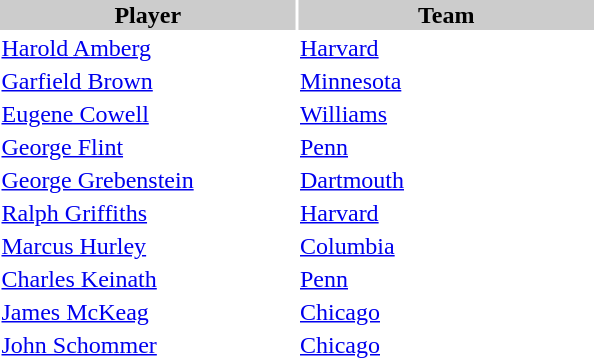<table style="width:400px" "border:'1' 'solid' 'gray'">
<tr>
<th bgcolor="#CCCCCC" style="width:50%">Player</th>
<th bgcolor="#CCCCCC" style="width:50%">Team</th>
</tr>
<tr>
<td><a href='#'>Harold Amberg</a></td>
<td><a href='#'>Harvard</a></td>
</tr>
<tr>
<td><a href='#'>Garfield Brown</a></td>
<td><a href='#'>Minnesota</a></td>
</tr>
<tr>
<td><a href='#'>Eugene Cowell</a></td>
<td><a href='#'>Williams</a></td>
</tr>
<tr>
<td><a href='#'>George Flint</a></td>
<td><a href='#'>Penn</a></td>
</tr>
<tr>
<td><a href='#'>George Grebenstein</a></td>
<td><a href='#'>Dartmouth</a></td>
</tr>
<tr>
<td><a href='#'>Ralph Griffiths</a></td>
<td><a href='#'>Harvard</a></td>
</tr>
<tr>
<td><a href='#'>Marcus Hurley</a></td>
<td><a href='#'>Columbia</a></td>
</tr>
<tr>
<td><a href='#'>Charles Keinath</a></td>
<td><a href='#'>Penn</a></td>
</tr>
<tr>
<td><a href='#'>James McKeag</a></td>
<td><a href='#'>Chicago</a></td>
</tr>
<tr>
<td><a href='#'>John Schommer</a></td>
<td><a href='#'>Chicago</a></td>
</tr>
</table>
